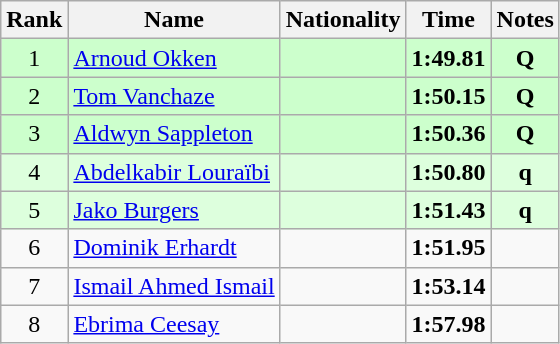<table class="wikitable sortable" style="text-align:center">
<tr>
<th>Rank</th>
<th>Name</th>
<th>Nationality</th>
<th>Time</th>
<th>Notes</th>
</tr>
<tr bgcolor=ccffcc>
<td>1</td>
<td align=left><a href='#'>Arnoud Okken</a></td>
<td align=left></td>
<td><strong>1:49.81</strong></td>
<td><strong>Q</strong></td>
</tr>
<tr bgcolor=ccffcc>
<td>2</td>
<td align=left><a href='#'>Tom Vanchaze</a></td>
<td align=left></td>
<td><strong>1:50.15</strong></td>
<td><strong>Q</strong></td>
</tr>
<tr bgcolor=ccffcc>
<td>3</td>
<td align=left><a href='#'>Aldwyn Sappleton</a></td>
<td align=left></td>
<td><strong>1:50.36</strong></td>
<td><strong>Q</strong></td>
</tr>
<tr bgcolor=ddffdd>
<td>4</td>
<td align=left><a href='#'>Abdelkabir Louraïbi</a></td>
<td align=left></td>
<td><strong>1:50.80</strong></td>
<td><strong>q</strong></td>
</tr>
<tr bgcolor=ddffdd>
<td>5</td>
<td align=left><a href='#'>Jako Burgers</a></td>
<td align=left></td>
<td><strong>1:51.43</strong></td>
<td><strong>q</strong></td>
</tr>
<tr>
<td>6</td>
<td align=left><a href='#'>Dominik Erhardt</a></td>
<td align=left></td>
<td><strong>1:51.95</strong></td>
<td></td>
</tr>
<tr>
<td>7</td>
<td align=left><a href='#'>Ismail Ahmed Ismail</a></td>
<td align=left></td>
<td><strong>1:53.14</strong></td>
<td></td>
</tr>
<tr>
<td>8</td>
<td align=left><a href='#'>Ebrima Ceesay</a></td>
<td align=left></td>
<td><strong>1:57.98</strong></td>
<td></td>
</tr>
</table>
